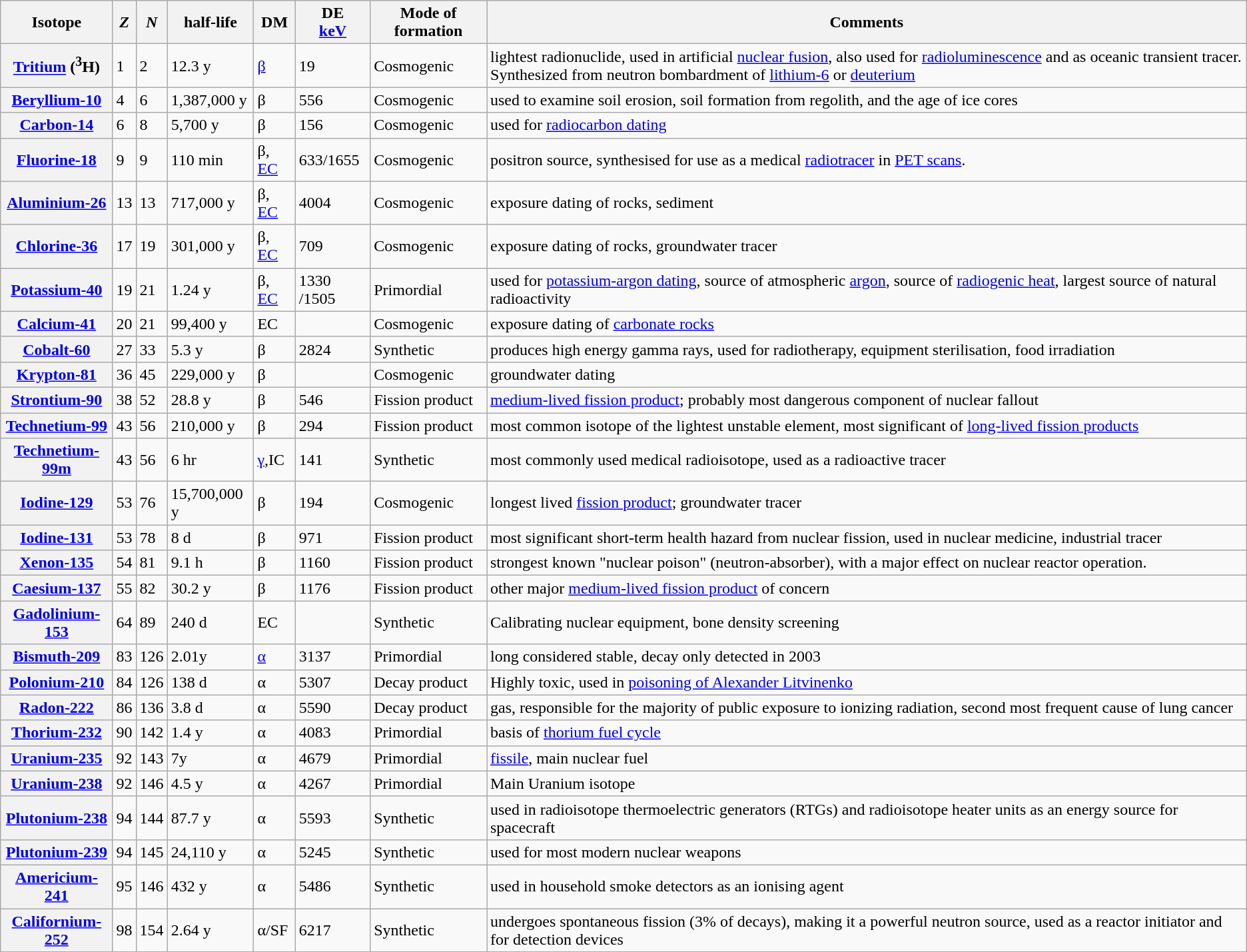<table class="wikitable sortable">
<tr>
<th>Isotope</th>
<th><em>Z</em></th>
<th><em>N</em></th>
<th>half-life</th>
<th>DM</th>
<th>DE<br> <a href='#'>keV</a></th>
<th>Mode of formation</th>
<th>Comments</th>
</tr>
<tr>
<th><a href='#'>Tritium</a> (<sup>3</sup>H)</th>
<td>1</td>
<td>2</td>
<td>12.3 y</td>
<td><a href='#'>β</a></td>
<td>19</td>
<td>Cosmogenic</td>
<td>lightest radionuclide, used in artificial <a href='#'>nuclear fusion</a>, also used for <a href='#'>radioluminescence</a> and as oceanic transient tracer. Synthesized from neutron bombardment of <a href='#'>lithium-6</a> or <a href='#'>deuterium</a></td>
</tr>
<tr>
<th><a href='#'>Beryllium-10</a></th>
<td>4</td>
<td>6</td>
<td>1,387,000 y</td>
<td>β</td>
<td>556</td>
<td>Cosmogenic</td>
<td>used to examine soil erosion, soil formation from regolith, and the age of ice cores</td>
</tr>
<tr>
<th><a href='#'>Carbon-14</a></th>
<td>6</td>
<td>8</td>
<td>5,700 y</td>
<td>β</td>
<td>156</td>
<td>Cosmogenic</td>
<td>used for <a href='#'>radiocarbon dating</a></td>
</tr>
<tr>
<th><a href='#'>Fluorine-18</a></th>
<td>9</td>
<td>9</td>
<td>110 min</td>
<td>β, <a href='#'>EC</a></td>
<td>633/1655</td>
<td>Cosmogenic</td>
<td>positron source, synthesised for use as a medical <a href='#'>radiotracer</a> in <a href='#'>PET scans</a>.</td>
</tr>
<tr>
<th><a href='#'>Aluminium-26</a></th>
<td>13</td>
<td>13</td>
<td>717,000 y</td>
<td>β, <a href='#'>EC</a></td>
<td>4004</td>
<td>Cosmogenic</td>
<td>exposure dating of rocks, sediment</td>
</tr>
<tr>
<th><a href='#'>Chlorine-36</a></th>
<td>17</td>
<td>19</td>
<td>301,000 y</td>
<td>β, <a href='#'>EC</a></td>
<td>709</td>
<td>Cosmogenic</td>
<td>exposure dating of rocks, groundwater tracer</td>
</tr>
<tr>
<th><a href='#'>Potassium-40</a></th>
<td>19</td>
<td>21</td>
<td>1.24 y</td>
<td>β, <a href='#'>EC</a></td>
<td>1330 /1505</td>
<td>Primordial</td>
<td>used for <a href='#'>potassium-argon dating</a>, source of atmospheric <a href='#'>argon</a>, source of <a href='#'>radiogenic heat</a>, largest source of natural radioactivity</td>
</tr>
<tr>
<th><a href='#'>Calcium-41</a></th>
<td>20</td>
<td>21</td>
<td>99,400 y</td>
<td>EC</td>
<td></td>
<td>Cosmogenic</td>
<td>exposure dating of <a href='#'>carbonate rocks</a></td>
</tr>
<tr>
<th><a href='#'>Cobalt-60</a></th>
<td>27</td>
<td>33</td>
<td>5.3 y</td>
<td>β</td>
<td>2824</td>
<td>Synthetic</td>
<td>produces high energy gamma rays, used for radiotherapy, equipment sterilisation, food irradiation</td>
</tr>
<tr>
<th><a href='#'>Krypton-81</a></th>
<td>36</td>
<td>45</td>
<td>229,000 y</td>
<td>β</td>
<td></td>
<td>Cosmogenic</td>
<td>groundwater dating</td>
</tr>
<tr>
<th><a href='#'>Strontium-90</a></th>
<td>38</td>
<td>52</td>
<td>28.8 y</td>
<td>β</td>
<td>546</td>
<td>Fission product</td>
<td><a href='#'>medium-lived fission product</a>; probably most dangerous component of nuclear fallout</td>
</tr>
<tr>
<th><a href='#'>Technetium-99</a></th>
<td>43</td>
<td>56</td>
<td>210,000 y</td>
<td>β</td>
<td>294</td>
<td>Fission product</td>
<td>most common isotope of the lightest unstable element, most significant of <a href='#'>long-lived fission products</a></td>
</tr>
<tr>
<th><a href='#'>Technetium-99m</a></th>
<td>43</td>
<td>56</td>
<td>6 hr</td>
<td><a href='#'>γ</a>,IC</td>
<td>141</td>
<td>Synthetic</td>
<td>most commonly used medical radioisotope, used as a radioactive tracer</td>
</tr>
<tr>
<th><a href='#'>Iodine-129</a></th>
<td>53</td>
<td>76</td>
<td>15,700,000 y</td>
<td>β</td>
<td>194</td>
<td>Cosmogenic</td>
<td>longest lived <a href='#'>fission product</a>; groundwater tracer</td>
</tr>
<tr>
<th><a href='#'>Iodine-131</a></th>
<td>53</td>
<td>78</td>
<td>8 d</td>
<td>β</td>
<td>971</td>
<td>Fission product</td>
<td>most significant short-term health hazard from nuclear fission, used in nuclear medicine, industrial tracer</td>
</tr>
<tr>
<th><a href='#'>Xenon-135</a></th>
<td>54</td>
<td>81</td>
<td>9.1 h</td>
<td>β</td>
<td>1160</td>
<td>Fission product</td>
<td>strongest known "nuclear poison" (neutron-absorber), with a major effect on nuclear reactor operation.</td>
</tr>
<tr>
<th><a href='#'>Caesium-137</a></th>
<td>55</td>
<td>82</td>
<td>30.2 y</td>
<td>β</td>
<td>1176</td>
<td>Fission product</td>
<td>other major <a href='#'>medium-lived fission product</a> of concern</td>
</tr>
<tr>
<th><a href='#'>Gadolinium-153</a></th>
<td>64</td>
<td>89</td>
<td>240 d</td>
<td>EC</td>
<td></td>
<td>Synthetic</td>
<td>Calibrating nuclear equipment, bone density screening</td>
</tr>
<tr>
<th><a href='#'>Bismuth-209</a></th>
<td>83</td>
<td>126</td>
<td>2.01y</td>
<td><a href='#'>α</a></td>
<td>3137</td>
<td>Primordial</td>
<td>long considered stable, decay only detected in 2003</td>
</tr>
<tr>
<th><a href='#'>Polonium-210</a></th>
<td>84</td>
<td>126</td>
<td>138 d</td>
<td>α</td>
<td>5307</td>
<td>Decay product</td>
<td>Highly toxic, used in <a href='#'>poisoning of Alexander Litvinenko</a></td>
</tr>
<tr>
<th><a href='#'>Radon-222</a></th>
<td>86</td>
<td>136</td>
<td>3.8 d</td>
<td>α</td>
<td>5590</td>
<td>Decay product</td>
<td>gas, responsible for the majority of public exposure to ionizing radiation, second most frequent cause of lung cancer</td>
</tr>
<tr>
<th><a href='#'>Thorium-232</a></th>
<td>90</td>
<td>142</td>
<td>1.4 y</td>
<td>α</td>
<td>4083</td>
<td>Primordial</td>
<td>basis of <a href='#'>thorium fuel cycle</a></td>
</tr>
<tr>
<th><a href='#'>Uranium-235</a></th>
<td>92</td>
<td>143</td>
<td>7y</td>
<td>α</td>
<td>4679</td>
<td>Primordial</td>
<td><a href='#'>fissile</a>, main nuclear fuel</td>
</tr>
<tr>
<th><a href='#'>Uranium-238</a></th>
<td>92</td>
<td>146</td>
<td>4.5 y</td>
<td>α</td>
<td>4267</td>
<td>Primordial</td>
<td>Main Uranium isotope</td>
</tr>
<tr>
<th><a href='#'>Plutonium-238</a></th>
<td>94</td>
<td>144</td>
<td>87.7 y</td>
<td>α</td>
<td>5593</td>
<td>Synthetic</td>
<td>used in radioisotope thermoelectric generators (RTGs) and radioisotope heater units as an energy source for spacecraft</td>
</tr>
<tr>
<th><a href='#'>Plutonium-239</a></th>
<td>94</td>
<td>145</td>
<td>24,110 y</td>
<td>α</td>
<td>5245</td>
<td>Synthetic</td>
<td>used for most modern nuclear weapons</td>
</tr>
<tr>
<th><a href='#'>Americium-241</a></th>
<td>95</td>
<td>146</td>
<td>432 y</td>
<td>α</td>
<td>5486</td>
<td>Synthetic</td>
<td>used in household smoke detectors as an ionising agent</td>
</tr>
<tr>
<th><a href='#'>Californium-252</a></th>
<td>98</td>
<td>154</td>
<td>2.64 y</td>
<td>α/SF</td>
<td>6217</td>
<td>Synthetic</td>
<td>undergoes spontaneous fission (3% of decays), making it a powerful neutron source, used as a reactor initiator and for detection devices</td>
</tr>
</table>
